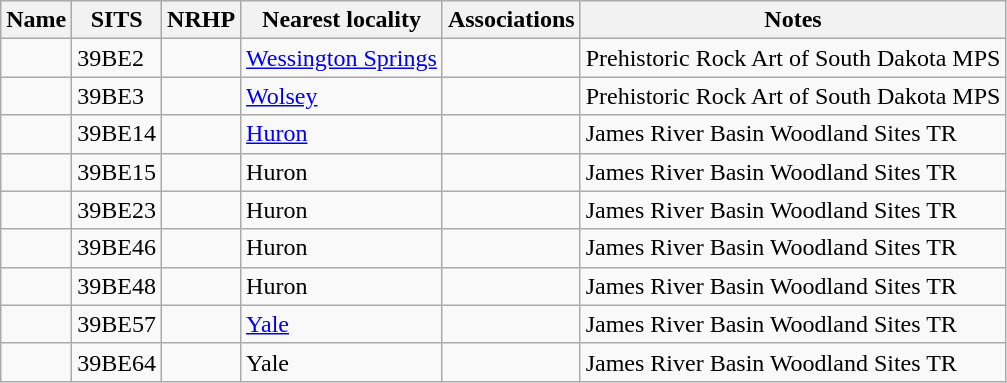<table class="wikitable sortable">
<tr>
<th scope="col">Name</th>
<th scope="col">SITS</th>
<th scope="col">NRHP</th>
<th scope="col">Nearest locality</th>
<th scope="col">Associations</th>
<th scope="col" class="unsortable">Notes</th>
</tr>
<tr>
<td></td>
<td>39BE2</td>
<td></td>
<td><a href='#'>Wessington Springs</a></td>
<td></td>
<td>Prehistoric Rock Art of South Dakota MPS</td>
</tr>
<tr>
<td></td>
<td>39BE3</td>
<td></td>
<td><a href='#'>Wolsey</a></td>
<td></td>
<td>Prehistoric Rock Art of South Dakota MPS</td>
</tr>
<tr>
<td></td>
<td>39BE14</td>
<td></td>
<td><a href='#'>Huron</a></td>
<td></td>
<td>James River Basin Woodland Sites TR</td>
</tr>
<tr>
<td></td>
<td>39BE15</td>
<td></td>
<td>Huron</td>
<td></td>
<td>James River Basin Woodland Sites TR</td>
</tr>
<tr>
<td></td>
<td>39BE23</td>
<td></td>
<td>Huron</td>
<td></td>
<td>James River Basin Woodland Sites TR</td>
</tr>
<tr>
<td></td>
<td>39BE46</td>
<td></td>
<td>Huron</td>
<td></td>
<td>James River Basin Woodland Sites TR</td>
</tr>
<tr>
<td></td>
<td>39BE48</td>
<td></td>
<td>Huron</td>
<td></td>
<td>James River Basin Woodland Sites TR</td>
</tr>
<tr>
<td></td>
<td>39BE57</td>
<td></td>
<td><a href='#'>Yale</a></td>
<td></td>
<td>James River Basin Woodland Sites TR</td>
</tr>
<tr>
<td></td>
<td>39BE64</td>
<td></td>
<td>Yale</td>
<td></td>
<td>James River Basin Woodland Sites TR</td>
</tr>
</table>
